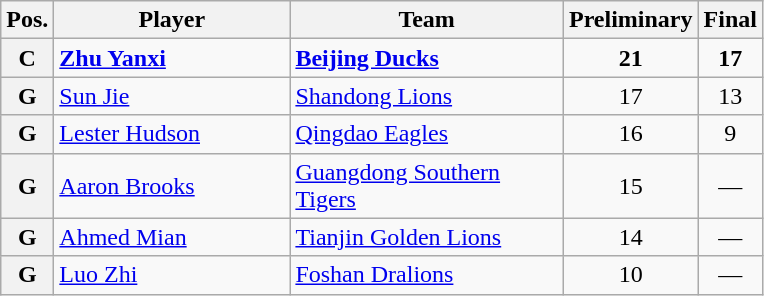<table class="wikitable">
<tr>
<th>Pos.</th>
<th width=150>Player</th>
<th width=175>Team</th>
<th>Preliminary</th>
<th>Final</th>
</tr>
<tr>
<th>C</th>
<td> <strong><a href='#'>Zhu Yanxi</a></strong></td>
<td><strong><a href='#'>Beijing Ducks</a></strong></td>
<td align=center><strong>21</strong></td>
<td align=center><strong>17</strong></td>
</tr>
<tr>
<th>G</th>
<td> <a href='#'>Sun Jie</a></td>
<td><a href='#'>Shandong Lions</a></td>
<td align=center>17</td>
<td align=center>13</td>
</tr>
<tr>
<th>G</th>
<td> <a href='#'>Lester Hudson</a></td>
<td><a href='#'>Qingdao Eagles</a></td>
<td align=center>16</td>
<td align=center>9</td>
</tr>
<tr>
<th>G</th>
<td> <a href='#'>Aaron Brooks</a></td>
<td><a href='#'>Guangdong Southern Tigers</a></td>
<td align=center>15</td>
<td align=center>—</td>
</tr>
<tr>
<th>G</th>
<td> <a href='#'>Ahmed Mian</a></td>
<td><a href='#'>Tianjin Golden Lions</a></td>
<td align=center>14</td>
<td align=center>—</td>
</tr>
<tr>
<th>G</th>
<td> <a href='#'>Luo Zhi</a></td>
<td><a href='#'>Foshan Dralions</a></td>
<td align=center>10</td>
<td align=center>—</td>
</tr>
</table>
